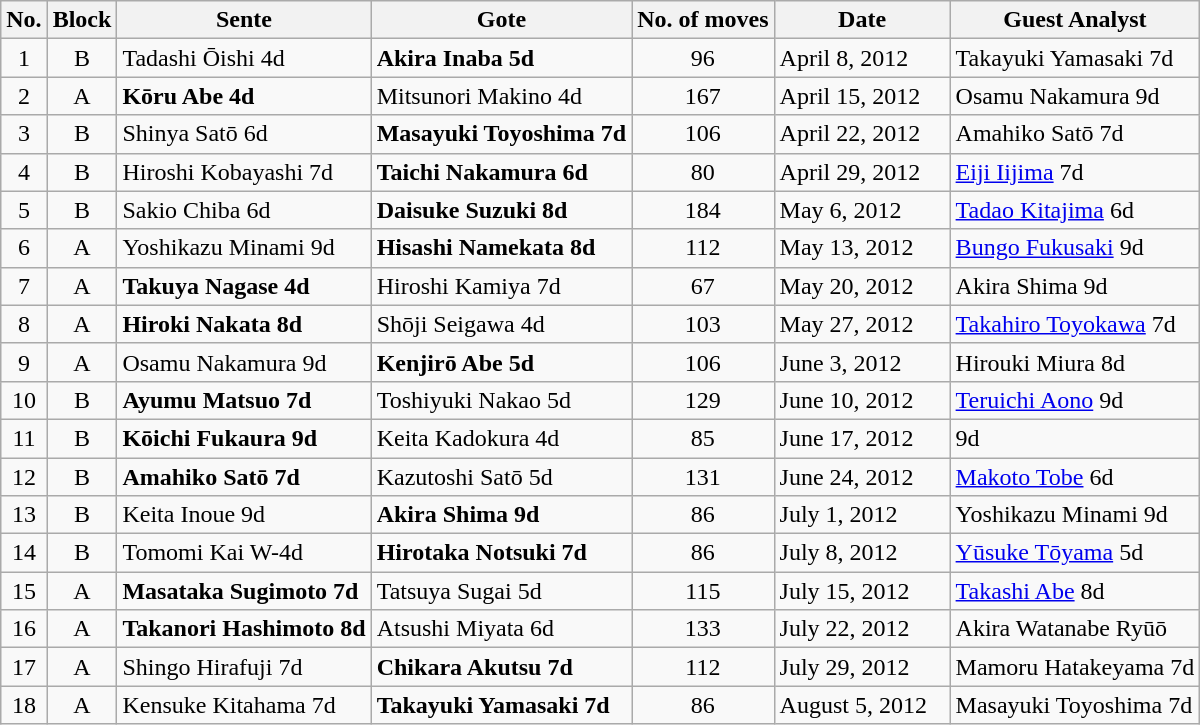<table class="wikitable">
<tr>
<th width="20">No.</th>
<th>Block</th>
<th>Sente</th>
<th>Gote</th>
<th>No. of moves</th>
<th width="110">Date</th>
<th>Guest Analyst</th>
</tr>
<tr>
<td align="center">1</td>
<td align="center">B</td>
<td>Tadashi Ōishi 4d</td>
<td><strong>Akira Inaba 5d</strong></td>
<td align="center">96</td>
<td>April 8, 2012</td>
<td>Takayuki Yamasaki 7d</td>
</tr>
<tr>
<td align="center">2</td>
<td align="center">A</td>
<td><strong>Kōru Abe 4d</strong></td>
<td>Mitsunori Makino 4d</td>
<td align="center">167</td>
<td>April 15, 2012</td>
<td>Osamu Nakamura 9d</td>
</tr>
<tr>
<td align="center">3</td>
<td align="center">B</td>
<td>Shinya Satō 6d</td>
<td><strong>Masayuki Toyoshima 7d</strong></td>
<td align="center">106</td>
<td>April 22, 2012</td>
<td>Amahiko Satō 7d</td>
</tr>
<tr>
<td align="center">4</td>
<td align="center">B</td>
<td>Hiroshi Kobayashi 7d</td>
<td><strong>Taichi Nakamura 6d</strong></td>
<td align="center">80</td>
<td>April 29, 2012</td>
<td><a href='#'>Eiji Iijima</a> 7d</td>
</tr>
<tr>
<td align="center">5</td>
<td align="center">B</td>
<td>Sakio Chiba 6d</td>
<td><strong>Daisuke Suzuki 8d</strong></td>
<td align="center">184</td>
<td>May 6, 2012</td>
<td><a href='#'>Tadao Kitajima</a> 6d</td>
</tr>
<tr>
<td align="center">6</td>
<td align="center">A</td>
<td>Yoshikazu Minami 9d</td>
<td><strong>Hisashi Namekata 8d</strong></td>
<td align="center">112</td>
<td>May 13, 2012</td>
<td><a href='#'>Bungo Fukusaki</a> 9d</td>
</tr>
<tr>
<td align="center">7</td>
<td align="center">A</td>
<td><strong>Takuya Nagase 4d</strong></td>
<td>Hiroshi Kamiya 7d</td>
<td align="center">67</td>
<td>May 20, 2012</td>
<td>Akira Shima 9d</td>
</tr>
<tr>
<td align="center">8</td>
<td align="center">A</td>
<td><strong>Hiroki Nakata 8d</strong></td>
<td>Shōji Seigawa 4d</td>
<td align="center">103</td>
<td>May 27, 2012</td>
<td><a href='#'>Takahiro Toyokawa</a> 7d</td>
</tr>
<tr>
<td align="center">9</td>
<td align="center">A</td>
<td>Osamu Nakamura 9d</td>
<td><strong>Kenjirō Abe 5d</strong></td>
<td align="center">106</td>
<td>June 3, 2012</td>
<td>Hirouki Miura 8d</td>
</tr>
<tr>
<td align="center">10</td>
<td align="center">B</td>
<td><strong>Ayumu Matsuo 7d</strong></td>
<td>Toshiyuki Nakao 5d</td>
<td align="center">129</td>
<td>June 10, 2012</td>
<td><a href='#'>Teruichi Aono</a> 9d</td>
</tr>
<tr>
<td align="center">11</td>
<td align="center">B</td>
<td><strong>Kōichi Fukaura 9d</strong></td>
<td>Keita Kadokura 4d</td>
<td align="center">85</td>
<td>June 17, 2012</td>
<td> 9d</td>
</tr>
<tr>
<td align="center">12</td>
<td align="center">B</td>
<td><strong>Amahiko Satō 7d</strong></td>
<td>Kazutoshi Satō 5d</td>
<td align="center">131</td>
<td>June 24, 2012</td>
<td><a href='#'>Makoto Tobe</a> 6d</td>
</tr>
<tr>
<td align="center">13</td>
<td align="center">B</td>
<td>Keita Inoue 9d</td>
<td><strong>Akira Shima 9d</strong></td>
<td align="center">86</td>
<td>July 1, 2012</td>
<td>Yoshikazu Minami 9d</td>
</tr>
<tr>
<td align="center">14</td>
<td align="center">B</td>
<td>Tomomi Kai W-4d</td>
<td><strong>Hirotaka Notsuki 7d</strong></td>
<td align="center">86</td>
<td>July 8, 2012</td>
<td><a href='#'>Yūsuke Tōyama</a> 5d</td>
</tr>
<tr>
<td align="center">15</td>
<td align="center">A</td>
<td><strong>Masataka Sugimoto 7d</strong></td>
<td>Tatsuya Sugai 5d</td>
<td align="center">115</td>
<td>July 15, 2012</td>
<td><a href='#'>Takashi Abe</a> 8d</td>
</tr>
<tr>
<td align="center">16</td>
<td align="center">A</td>
<td><strong>Takanori Hashimoto 8d</strong></td>
<td>Atsushi Miyata 6d</td>
<td align="center">133</td>
<td>July 22, 2012</td>
<td>Akira Watanabe Ryūō</td>
</tr>
<tr>
<td align="center">17</td>
<td align="center">A</td>
<td>Shingo Hirafuji 7d</td>
<td><strong>Chikara Akutsu 7d</strong></td>
<td align="center">112</td>
<td>July 29, 2012</td>
<td>Mamoru Hatakeyama 7d</td>
</tr>
<tr>
<td align="center">18</td>
<td align="center">A</td>
<td>Kensuke Kitahama 7d</td>
<td><strong>Takayuki Yamasaki 7d</strong></td>
<td align="center">86</td>
<td>August 5, 2012</td>
<td>Masayuki Toyoshima 7d</td>
</tr>
</table>
